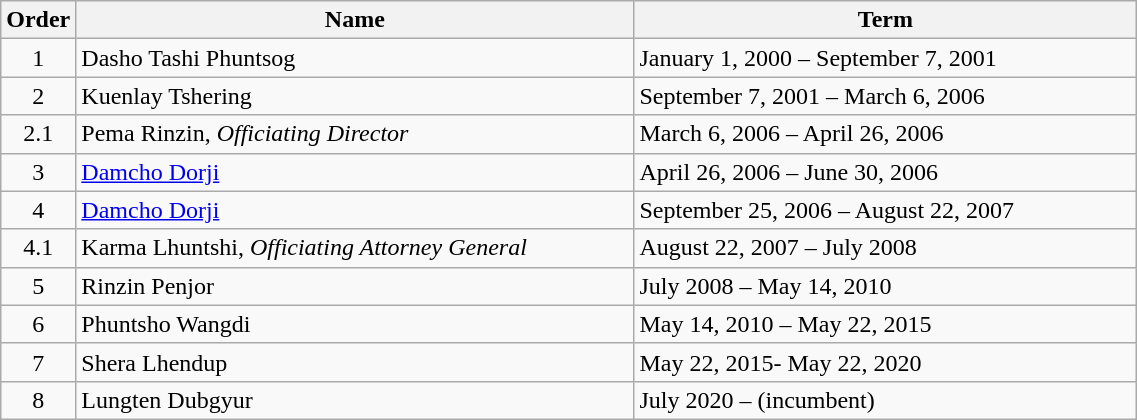<table class="wikitable sortable" width="60%">
<tr>
<th style="width:5%">Order</th>
<th scope="col" class="unsortable" style="width:50%">Name</th>
<th scope="col" class="unsortable" style="width:45%">Term</th>
</tr>
<tr>
<td align="center">1</td>
<td>Dasho Tashi Phuntsog</td>
<td>January 1, 2000 – September 7, 2001</td>
</tr>
<tr>
<td align="center">2</td>
<td>Kuenlay Tshering</td>
<td>September 7, 2001 – March 6, 2006</td>
</tr>
<tr>
<td align="center"><span>2.1</span></td>
<td>Pema Rinzin, <em>Officiating Director</em></td>
<td>March 6, 2006 – April 26, 2006</td>
</tr>
<tr>
<td align="center">3</td>
<td><a href='#'>Damcho Dorji</a></td>
<td>April 26, 2006 – June 30, 2006</td>
</tr>
<tr>
<td align="center">4</td>
<td><a href='#'>Damcho Dorji</a></td>
<td>September 25, 2006 – August 22, 2007</td>
</tr>
<tr>
<td align="center"><span>4.1</span></td>
<td>Karma Lhuntshi, <em>Officiating Attorney General</em></td>
<td>August 22, 2007 – July 2008</td>
</tr>
<tr>
<td align="center">5</td>
<td>Rinzin Penjor</td>
<td>July 2008 – May 14, 2010</td>
</tr>
<tr>
<td align="center">6</td>
<td>Phuntsho Wangdi</td>
<td>May 14, 2010 – May 22, 2015</td>
</tr>
<tr>
<td align="center">7</td>
<td>Shera Lhendup</td>
<td>May 22, 2015- May 22, 2020</td>
</tr>
<tr>
<td align="center">8</td>
<td>Lungten Dubgyur</td>
<td>July 2020 – (incumbent)</td>
</tr>
</table>
